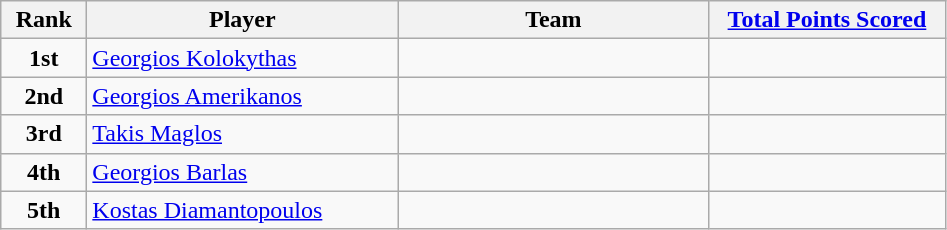<table class="wikitable sortable">
<tr>
<th style="width:50px;">Rank</th>
<th style="width:200px;">Player</th>
<th style="width:200px;">Team</th>
<th style="width:150px;"><a href='#'>Total Points Scored</a></th>
</tr>
<tr>
<td style="text-align:center;"><strong>1st</strong></td>
<td> <a href='#'>Georgios Kolokythas</a></td>
<td></td>
<td></td>
</tr>
<tr>
<td style="text-align:center;"><strong>2nd</strong></td>
<td> <a href='#'>Georgios Amerikanos</a></td>
<td></td>
<td></td>
</tr>
<tr>
<td style="text-align:center;"><strong>3rd</strong></td>
<td> <a href='#'>Takis Maglos</a></td>
<td></td>
<td></td>
</tr>
<tr>
<td style="text-align:center;"><strong>4th</strong></td>
<td> <a href='#'>Georgios Barlas</a></td>
<td></td>
<td></td>
</tr>
<tr>
<td style="text-align:center;"><strong>5th</strong></td>
<td> <a href='#'>Kostas Diamantopoulos</a></td>
<td></td>
<td></td>
</tr>
</table>
